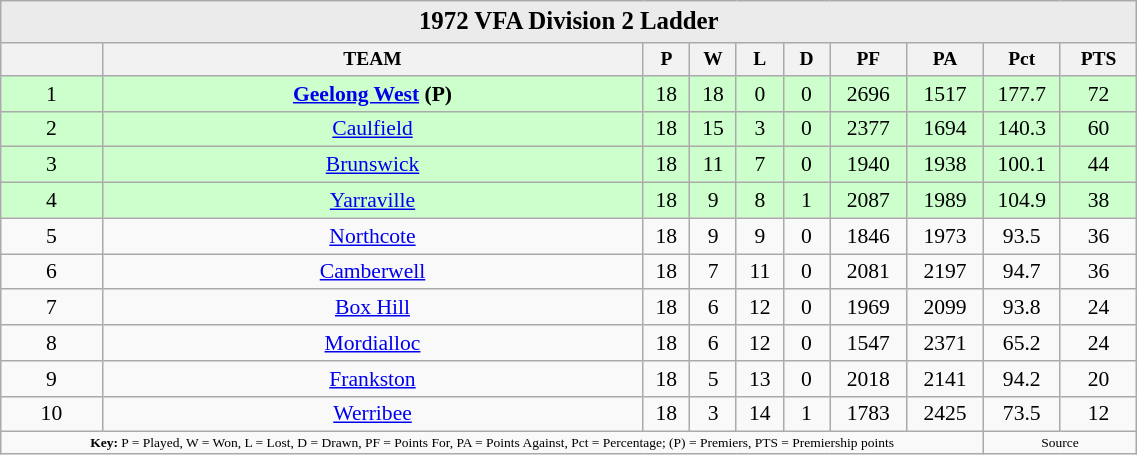<table class="wikitable" style="text-align: center; font-size: 90%; width: 60%">
<tr>
<th colspan=11 style="background: #EBEBEB; font-size: 115%;"><strong>1972 VFA Division 2 Ladder</strong></th>
</tr>
<tr style="text-align: center; font-size: 90%;">
<th></th>
<th>TEAM</th>
<th width="25">P</th>
<th width="25">W</th>
<th width="25">L</th>
<th width="25">D</th>
<th width="45">PF</th>
<th width="45">PA</th>
<th width="45">Pct</th>
<th width="45">PTS</th>
</tr>
<tr style="background: #CCFFCC;">
<td>1</td>
<td><strong><a href='#'>Geelong West</a> (P)</strong></td>
<td>18</td>
<td>18</td>
<td>0</td>
<td>0</td>
<td>2696</td>
<td>1517</td>
<td>177.7</td>
<td>72</td>
</tr>
<tr style="background: #CCFFCC;">
<td>2</td>
<td><a href='#'>Caulfield</a></td>
<td>18</td>
<td>15</td>
<td>3</td>
<td>0</td>
<td>2377</td>
<td>1694</td>
<td>140.3</td>
<td>60</td>
</tr>
<tr style="background: #CCFFCC;">
<td>3</td>
<td><a href='#'>Brunswick</a></td>
<td>18</td>
<td>11</td>
<td>7</td>
<td>0</td>
<td>1940</td>
<td>1938</td>
<td>100.1</td>
<td>44</td>
</tr>
<tr style="background: #CCFFCC;">
<td>4</td>
<td><a href='#'>Yarraville</a></td>
<td>18</td>
<td>9</td>
<td>8</td>
<td>1</td>
<td>2087</td>
<td>1989</td>
<td>104.9</td>
<td>38</td>
</tr>
<tr>
<td>5</td>
<td><a href='#'>Northcote</a></td>
<td>18</td>
<td>9</td>
<td>9</td>
<td>0</td>
<td>1846</td>
<td>1973</td>
<td>93.5</td>
<td>36</td>
</tr>
<tr>
<td>6</td>
<td><a href='#'>Camberwell</a></td>
<td>18</td>
<td>7</td>
<td>11</td>
<td>0</td>
<td>2081</td>
<td>2197</td>
<td>94.7</td>
<td>36</td>
</tr>
<tr>
<td>7</td>
<td><a href='#'>Box Hill</a></td>
<td>18</td>
<td>6</td>
<td>12</td>
<td>0</td>
<td>1969</td>
<td>2099</td>
<td>93.8</td>
<td>24</td>
</tr>
<tr>
<td>8</td>
<td><a href='#'>Mordialloc</a></td>
<td>18</td>
<td>6</td>
<td>12</td>
<td>0</td>
<td>1547</td>
<td>2371</td>
<td>65.2</td>
<td>24</td>
</tr>
<tr>
<td>9</td>
<td><a href='#'>Frankston</a></td>
<td>18</td>
<td>5</td>
<td>13</td>
<td>0</td>
<td>2018</td>
<td>2141</td>
<td>94.2</td>
<td>20</td>
</tr>
<tr>
<td>10</td>
<td><a href='#'>Werribee</a></td>
<td>18</td>
<td>3</td>
<td>14</td>
<td>1</td>
<td>1783</td>
<td>2425</td>
<td>73.5</td>
<td>12</td>
</tr>
<tr style="font-size: xx-small;">
<td colspan="8"><strong>Key:</strong> P = Played, W = Won, L = Lost, D = Drawn, PF = Points For, PA = Points Against, Pct = Percentage; (P) = Premiers, PTS = Premiership points</td>
<td colspan="2">Source</td>
</tr>
</table>
